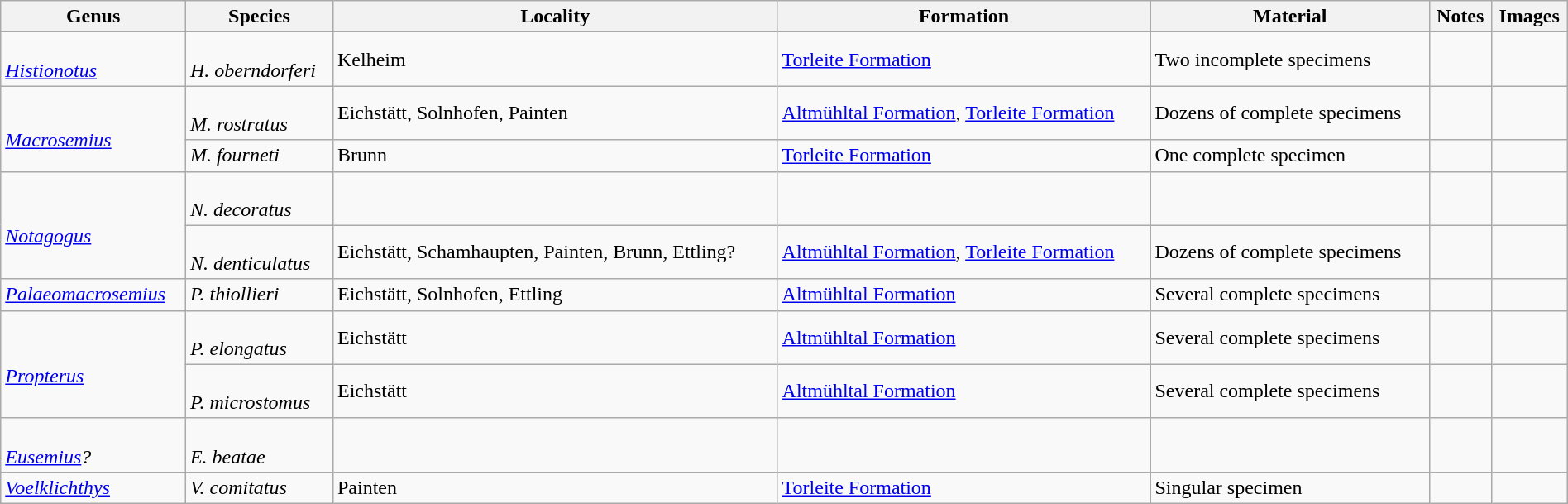<table class="wikitable" align="center" width="100%">
<tr>
<th>Genus</th>
<th>Species</th>
<th>Locality</th>
<th>Formation</th>
<th>Material</th>
<th>Notes</th>
<th>Images</th>
</tr>
<tr>
<td><br><em><a href='#'>Histionotus</a></em></td>
<td><br><em>H. oberndorferi</em></td>
<td>Kelheim</td>
<td><a href='#'>Torleite Formation</a></td>
<td>Two incomplete specimens</td>
<td></td>
<td></td>
</tr>
<tr>
<td rowspan="2"><br><em><a href='#'>Macrosemius</a></em></td>
<td><br><em>M. rostratus</em></td>
<td>Eichstätt, Solnhofen, Painten</td>
<td><a href='#'>Altmühltal Formation</a>, <a href='#'>Torleite Formation</a></td>
<td>Dozens of complete specimens</td>
<td></td>
<td></td>
</tr>
<tr>
<td><em>M. fourneti</em></td>
<td>Brunn</td>
<td><a href='#'>Torleite Formation</a></td>
<td>One complete specimen</td>
<td></td>
<td></td>
</tr>
<tr>
<td rowspan="2"><br><em><a href='#'>Notagogus</a></em></td>
<td><br><em>N. decoratus</em></td>
<td></td>
<td></td>
<td></td>
<td></td>
<td></td>
</tr>
<tr>
<td><br><em>N. denticulatus</em></td>
<td>Eichstätt, Schamhaupten, Painten, Brunn, Ettling?</td>
<td><a href='#'>Altmühltal Formation</a>, <a href='#'>Torleite Formation</a></td>
<td>Dozens of complete specimens</td>
<td></td>
<td></td>
</tr>
<tr>
<td><em><a href='#'>Palaeomacrosemius</a></em></td>
<td><em>P. thiollieri</em></td>
<td>Eichstätt, Solnhofen, Ettling</td>
<td><a href='#'>Altmühltal Formation</a></td>
<td>Several complete specimens</td>
<td></td>
<td></td>
</tr>
<tr>
<td rowspan="2"><br><em><a href='#'>Propterus</a></em></td>
<td><br><em>P. elongatus</em></td>
<td>Eichstätt</td>
<td><a href='#'>Altmühltal Formation</a></td>
<td>Several complete specimens</td>
<td></td>
<td></td>
</tr>
<tr>
<td><br><em>P. microstomus</em></td>
<td>Eichstätt</td>
<td><a href='#'>Altmühltal Formation</a></td>
<td>Several complete specimens</td>
<td></td>
<td></td>
</tr>
<tr>
<td><br><em><a href='#'>Eusemius</a>?</em></td>
<td><br><em>E. beatae</em></td>
<td></td>
<td></td>
<td></td>
<td></td>
<td></td>
</tr>
<tr>
<td><em><a href='#'>Voelklichthys</a></em></td>
<td><em>V.  comitatus</em></td>
<td>Painten</td>
<td><a href='#'>Torleite Formation</a></td>
<td>Singular specimen</td>
<td></td>
<td></td>
</tr>
</table>
